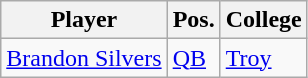<table class="wikitable sortable">
<tr>
<th>Player</th>
<th><abbr>Pos.</abbr></th>
<th><abbr>College</abbr></th>
</tr>
<tr>
<td><a href='#'>Brandon Silvers</a></td>
<td><a href='#'>QB</a></td>
<td><a href='#'>Troy</a></td>
</tr>
</table>
